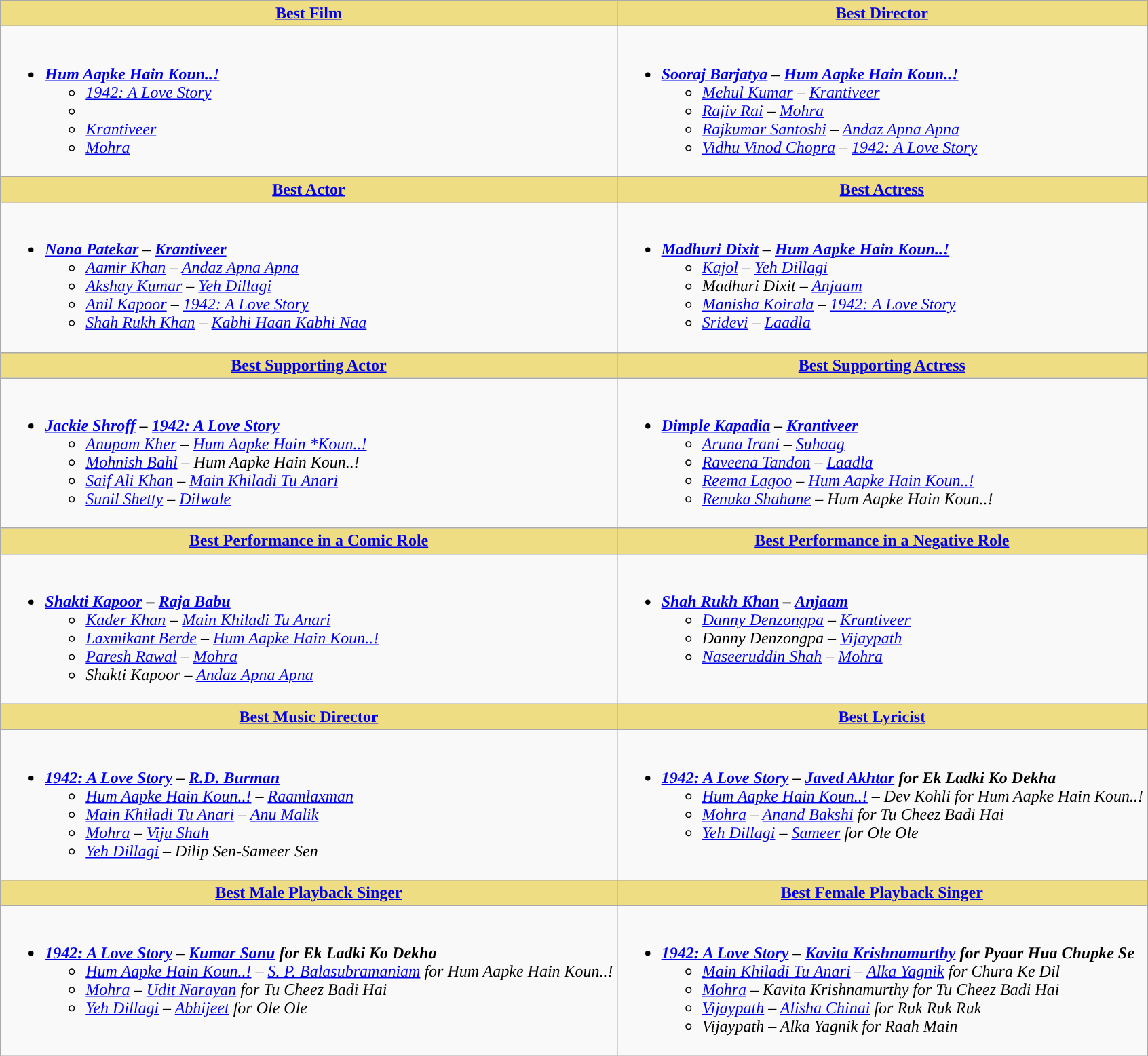<table class="wikitable">
<tr>
<th ! style="background:#EEDD82;text-align:center;"><a href='#'>Best Film</a></th>
<th ! style="background:#eedd82; text-align:center;"><a href='#'>Best Director</a></th>
</tr>
<tr>
<td valign="top"><br><ul><li><strong> <em><a href='#'>Hum Aapke Hain Koun..!</a></em> </strong><ul><li><em><a href='#'>1942: A Love Story</a></em></li><li></li><li><em><a href='#'>Krantiveer</a></em></li><li><em><a href='#'>Mohra</a></em></li></ul></li></ul></td>
<td valign="top"><br><ul><li><strong> <em><a href='#'>Sooraj Barjatya</a> – <a href='#'>Hum Aapke Hain Koun..!</a></em> </strong><ul><li><em><a href='#'>Mehul Kumar</a> – <a href='#'>Krantiveer</a></em></li><li><em><a href='#'>Rajiv Rai</a> – <a href='#'>Mohra</a></em></li><li><em><a href='#'>Rajkumar Santoshi</a> – <a href='#'>Andaz Apna Apna</a></em></li><li><em><a href='#'>Vidhu Vinod Chopra</a> – <a href='#'>1942: A Love Story</a></em></li></ul></li></ul></td>
</tr>
<tr>
<th ! style="background:#EEDD82;text-align:center;"><a href='#'>Best Actor</a></th>
<th ! style="background:#eedd82; text-align:center;"><a href='#'>Best Actress</a></th>
</tr>
<tr>
<td valign="top"><br><ul><li><strong> <em><a href='#'>Nana Patekar</a> – <a href='#'>Krantiveer</a></em> </strong><ul><li><em><a href='#'>Aamir Khan</a> – <a href='#'>Andaz Apna Apna</a></em></li><li><em><a href='#'>Akshay Kumar</a> – <a href='#'>Yeh Dillagi</a></em></li><li><em><a href='#'>Anil Kapoor</a> – <a href='#'>1942: A Love Story</a></em></li><li><em><a href='#'>Shah Rukh Khan</a> – <a href='#'>Kabhi Haan Kabhi Naa</a></em></li></ul></li></ul></td>
<td valign="top"><br><ul><li><strong> <em><a href='#'>Madhuri Dixit</a> – <a href='#'>Hum Aapke Hain Koun..!</a></em> </strong><ul><li><em><a href='#'>Kajol</a> – <a href='#'>Yeh Dillagi</a></em></li><li><em>Madhuri Dixit – <a href='#'>Anjaam</a></em></li><li><em><a href='#'>Manisha Koirala</a> – <a href='#'>1942: A Love Story</a></em></li><li><em><a href='#'>Sridevi</a> – <a href='#'>Laadla</a></em></li></ul></li></ul></td>
</tr>
<tr>
<th ! style="background:#EEDD82;text-align:center;"><a href='#'>Best Supporting Actor</a></th>
<th ! style="background:#eedd82; text-align:center;"><a href='#'>Best Supporting Actress</a></th>
</tr>
<tr>
<td valign="top"><br><ul><li><strong> <em><a href='#'>Jackie Shroff</a> – <a href='#'>1942: A Love Story</a></em> </strong><ul><li><em><a href='#'>Anupam Kher</a> – <a href='#'>Hum Aapke Hain *Koun..!</a></em></li><li><em><a href='#'>Mohnish Bahl</a> – Hum Aapke Hain Koun..!</em></li><li><em><a href='#'>Saif Ali Khan</a> – <a href='#'>Main Khiladi Tu Anari</a></em></li><li><em><a href='#'>Sunil Shetty</a> – <a href='#'>Dilwale</a></em></li></ul></li></ul></td>
<td valign="top"><br><ul><li><strong> <em><a href='#'>Dimple Kapadia</a> – <a href='#'>Krantiveer</a></em> </strong><ul><li><em><a href='#'>Aruna Irani</a> – <a href='#'>Suhaag</a></em></li><li><em><a href='#'>Raveena Tandon</a> – <a href='#'>Laadla</a></em></li><li><em><a href='#'>Reema Lagoo</a> – <a href='#'>Hum Aapke Hain Koun..!</a></em></li><li><em><a href='#'>Renuka Shahane</a> – Hum Aapke Hain Koun..!</em></li></ul></li></ul></td>
</tr>
<tr>
<th ! style="background:#EEDD82;text-align:center;"><a href='#'>Best Performance in a Comic Role</a></th>
<th ! style="background:#eedd82; text-align:center;"><a href='#'>Best Performance in a Negative Role</a></th>
</tr>
<tr>
<td valign="top"><br><ul><li><strong> <em><a href='#'>Shakti Kapoor</a> – <a href='#'>Raja Babu</a></em> </strong><ul><li><em><a href='#'>Kader Khan</a> – <a href='#'>Main Khiladi Tu Anari</a></em></li><li><em><a href='#'>Laxmikant Berde</a> – <a href='#'>Hum Aapke Hain Koun..!</a></em></li><li><em><a href='#'>Paresh Rawal</a> – <a href='#'>Mohra</a></em></li><li><em>Shakti Kapoor – <a href='#'>Andaz Apna Apna</a></em></li></ul></li></ul></td>
<td valign="top"><br><ul><li><strong> <em><a href='#'>Shah Rukh Khan</a> – <a href='#'>Anjaam</a></em> </strong><ul><li><em><a href='#'>Danny Denzongpa</a> – <a href='#'>Krantiveer</a></em></li><li><em>Danny Denzongpa – <a href='#'>Vijaypath</a></em></li><li><em><a href='#'>Naseeruddin Shah</a> – <a href='#'>Mohra</a></em></li></ul></li></ul></td>
</tr>
<tr>
<th ! style="background:#eedd82; text-align:center;"><a href='#'>Best Music Director</a></th>
<th ! style="background:#eedd82; text-align:center;"><a href='#'>Best Lyricist</a></th>
</tr>
<tr>
<td valign="top"><br><ul><li><strong> <em><a href='#'>1942: A Love Story</a> – <a href='#'>R.D. Burman</a></em> </strong><ul><li><em><a href='#'>Hum Aapke Hain Koun..!</a> – <a href='#'>Raamlaxman</a></em></li><li><em><a href='#'>Main Khiladi Tu Anari</a> – <a href='#'>Anu Malik</a></em></li><li><em><a href='#'>Mohra</a> – <a href='#'>Viju Shah</a></em></li><li><em><a href='#'>Yeh Dillagi</a> – Dilip Sen-Sameer Sen</em></li></ul></li></ul></td>
<td valign="top"><br><ul><li><strong> <em><a href='#'>1942: A Love Story</a> – <a href='#'>Javed Akhtar</a> for Ek Ladki Ko Dekha</em> </strong><ul><li><em><a href='#'>Hum Aapke Hain Koun..!</a> – Dev Kohli for Hum Aapke Hain Koun..!</em></li><li><em><a href='#'>Mohra</a> – <a href='#'>Anand Bakshi</a> for Tu Cheez Badi Hai</em></li><li><em><a href='#'>Yeh Dillagi</a> – <a href='#'>Sameer</a> for Ole Ole</em></li></ul></li></ul></td>
</tr>
<tr>
<th ! style="background:#eedd82; text-align:center;"><a href='#'>Best Male Playback Singer</a></th>
<th ! style="background:#eedd82; text-align:center;"><a href='#'>Best Female Playback Singer</a></th>
</tr>
<tr>
<td valign="top"><br><ul><li><strong> <em><a href='#'>1942: A Love Story</a> – <a href='#'>Kumar Sanu</a> for Ek Ladki Ko Dekha</em> </strong><ul><li><em><a href='#'>Hum Aapke Hain Koun..!</a> – <a href='#'>S. P. Balasubramaniam</a> for Hum Aapke Hain Koun..!</em></li><li><em><a href='#'>Mohra</a> – <a href='#'>Udit Narayan</a> for Tu Cheez Badi Hai</em></li><li><em><a href='#'>Yeh Dillagi</a> – <a href='#'>Abhijeet</a> for Ole Ole</em></li></ul></li></ul></td>
<td valign="top"><br><ul><li><strong> <em><a href='#'>1942: A Love Story</a> – <a href='#'>Kavita Krishnamurthy</a> for Pyaar Hua Chupke Se</em> </strong><ul><li><em><a href='#'>Main Khiladi Tu Anari</a> – <a href='#'>Alka Yagnik</a> for Chura Ke Dil</em></li><li><em><a href='#'>Mohra</a> – Kavita Krishnamurthy for Tu Cheez Badi Hai</em></li><li><em><a href='#'>Vijaypath</a> – <a href='#'>Alisha Chinai</a> for Ruk Ruk Ruk</em></li><li><em>Vijaypath – Alka Yagnik for Raah Main</em></li></ul></li></ul></td>
</tr>
</table>
